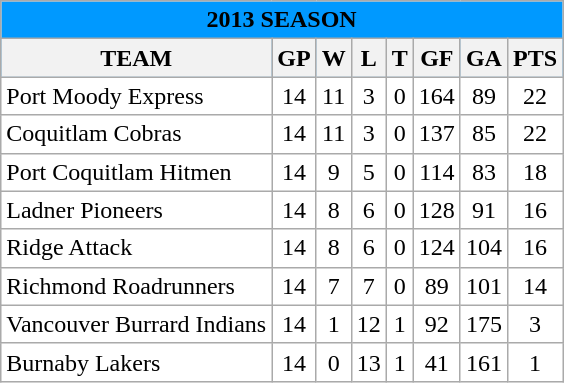<table class="wikitable">
<tr bgcolor="#0099FF">
<td colspan="12" align="center"><strong>2013 SEASON</strong></td>
</tr>
<tr bgcolor="0099FF">
<th>TEAM</th>
<th>GP</th>
<th>W</th>
<th>L</th>
<th>T</th>
<th>GF</th>
<th>GA</th>
<th>PTS</th>
</tr>
<tr align="center" bgcolor="#ffffff">
<td align="left">Port Moody Express</td>
<td>14</td>
<td>11</td>
<td>3</td>
<td>0</td>
<td>164</td>
<td>89</td>
<td>22</td>
</tr>
<tr align="center" bgcolor="#ffffff">
<td align="left">Coquitlam Cobras</td>
<td>14</td>
<td>11</td>
<td>3</td>
<td>0</td>
<td>137</td>
<td>85</td>
<td>22</td>
</tr>
<tr align="center" bgcolor="#ffffff">
<td align="left">Port Coquitlam Hitmen</td>
<td>14</td>
<td>9</td>
<td>5</td>
<td>0</td>
<td>114</td>
<td>83</td>
<td>18</td>
</tr>
<tr align="center" bgcolor="#ffffff">
<td align="left">Ladner Pioneers</td>
<td>14</td>
<td>8</td>
<td>6</td>
<td>0</td>
<td>128</td>
<td>91</td>
<td>16</td>
</tr>
<tr align="center" bgcolor="#ffffff">
<td align="left">Ridge Attack</td>
<td>14</td>
<td>8</td>
<td>6</td>
<td>0</td>
<td>124</td>
<td>104</td>
<td>16</td>
</tr>
<tr align="center" bgcolor="#ffffff">
<td align="left">Richmond Roadrunners</td>
<td>14</td>
<td>7</td>
<td>7</td>
<td>0</td>
<td>89</td>
<td>101</td>
<td>14</td>
</tr>
<tr align="center" bgcolor="#ffffff">
<td align="left">Vancouver Burrard Indians</td>
<td>14</td>
<td>1</td>
<td>12</td>
<td>1</td>
<td>92</td>
<td>175</td>
<td>3</td>
</tr>
<tr align="center" bgcolor="#ffffff">
<td align="left">Burnaby Lakers</td>
<td>14</td>
<td>0</td>
<td>13</td>
<td>1</td>
<td>41</td>
<td>161</td>
<td>1</td>
</tr>
</table>
